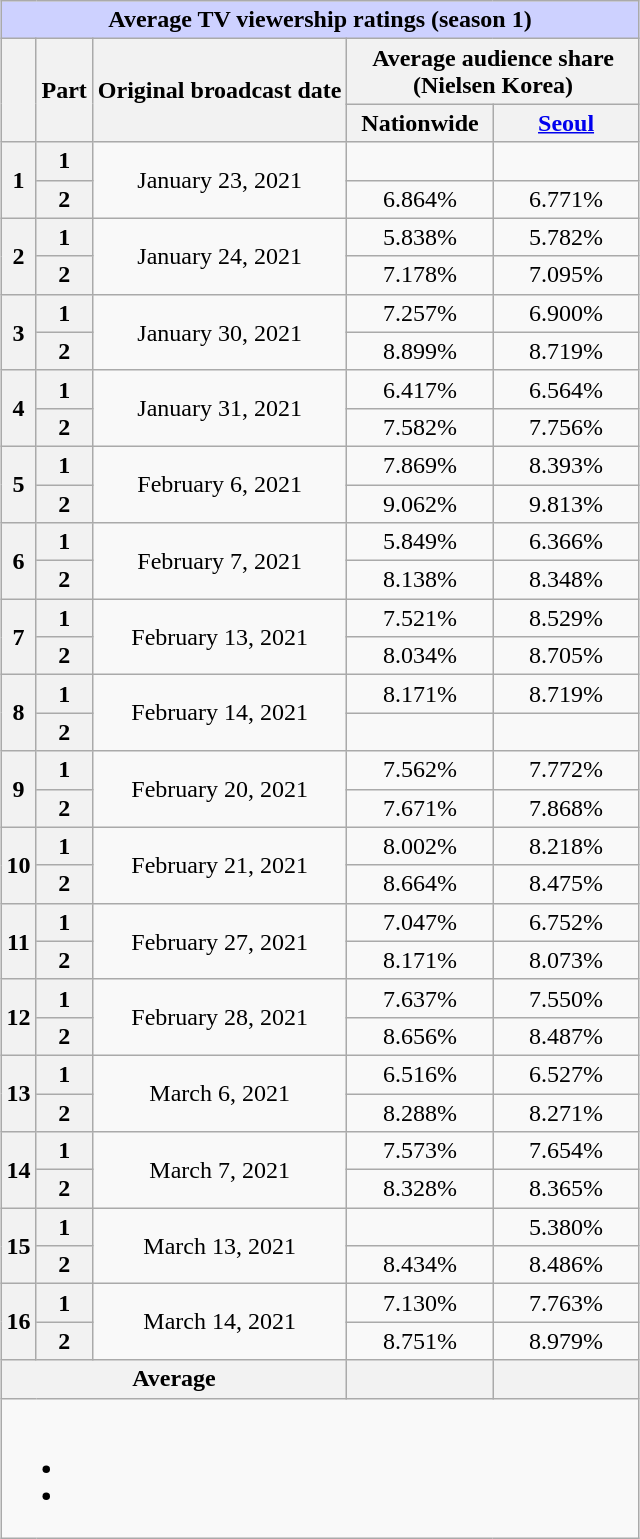<table class="wikitable mw-collapsible mw-collapsed innercollapse" style="text-align:center;max-width:500px; margin-left: auto; margin-right: auto; border: none;">
<tr>
<th colspan="6" style="background:#CDD1FF; text-align:center">Average TV viewership ratings (season 1)</th>
</tr>
<tr>
<th rowspan="2"></th>
<th rowspan="2">Part</th>
<th rowspan="2">Original broadcast date</th>
<th colspan="2">Average audience share<br>(Nielsen Korea)</th>
</tr>
<tr>
<th width="90">Nationwide</th>
<th width="90"><a href='#'>Seoul</a></th>
</tr>
<tr>
<th rowspan="2">1</th>
<th>1</th>
<td rowspan="2">January 23, 2021</td>
<td> </td>
<td> </td>
</tr>
<tr>
<th>2</th>
<td>6.864% </td>
<td>6.771% </td>
</tr>
<tr>
<th rowspan="2">2</th>
<th>1</th>
<td rowspan="2">January 24, 2021</td>
<td>5.838% </td>
<td>5.782% </td>
</tr>
<tr>
<th>2</th>
<td>7.178% </td>
<td>7.095% </td>
</tr>
<tr>
<th rowspan="2">3</th>
<th>1</th>
<td rowspan="2">January 30, 2021</td>
<td>7.257% </td>
<td>6.900% </td>
</tr>
<tr>
<th>2</th>
<td>8.899% </td>
<td>8.719% </td>
</tr>
<tr>
<th rowspan="2">4</th>
<th>1</th>
<td rowspan="2">January 31, 2021</td>
<td>6.417% </td>
<td>6.564% </td>
</tr>
<tr>
<th>2</th>
<td>7.582% </td>
<td>7.756% </td>
</tr>
<tr>
<th rowspan="2">5</th>
<th>1</th>
<td rowspan="2">February 6, 2021</td>
<td>7.869% </td>
<td>8.393% </td>
</tr>
<tr>
<th>2</th>
<td>9.062% </td>
<td>9.813% </td>
</tr>
<tr>
<th rowspan="2">6</th>
<th>1</th>
<td rowspan="2">February 7, 2021</td>
<td>5.849% </td>
<td>6.366% </td>
</tr>
<tr>
<th>2</th>
<td>8.138% </td>
<td>8.348% </td>
</tr>
<tr>
<th rowspan="2">7</th>
<th>1</th>
<td rowspan="2">February 13, 2021</td>
<td>7.521% </td>
<td>8.529% </td>
</tr>
<tr>
<th>2</th>
<td>8.034% </td>
<td>8.705% </td>
</tr>
<tr>
<th rowspan="2">8</th>
<th>1</th>
<td rowspan="2">February 14, 2021</td>
<td>8.171% </td>
<td>8.719% </td>
</tr>
<tr>
<th>2</th>
<td> </td>
<td> </td>
</tr>
<tr>
<th rowspan="2">9</th>
<th>1</th>
<td rowspan="2">February 20, 2021</td>
<td>7.562% </td>
<td>7.772% </td>
</tr>
<tr>
<th>2</th>
<td>7.671% </td>
<td>7.868% </td>
</tr>
<tr>
<th rowspan="2">10</th>
<th>1</th>
<td rowspan="2">February 21, 2021</td>
<td>8.002% </td>
<td>8.218% </td>
</tr>
<tr>
<th>2</th>
<td>8.664% </td>
<td>8.475% </td>
</tr>
<tr>
<th rowspan="2">11</th>
<th>1</th>
<td rowspan="2">February 27, 2021</td>
<td>7.047% </td>
<td>6.752% </td>
</tr>
<tr>
<th>2</th>
<td>8.171% </td>
<td>8.073% </td>
</tr>
<tr>
<th rowspan="2">12</th>
<th>1</th>
<td rowspan="2">February 28, 2021</td>
<td>7.637% </td>
<td>7.550% </td>
</tr>
<tr>
<th>2</th>
<td>8.656% </td>
<td>8.487% </td>
</tr>
<tr>
<th rowspan="2">13</th>
<th>1</th>
<td rowspan="2">March 6, 2021</td>
<td>6.516% </td>
<td>6.527% </td>
</tr>
<tr>
<th>2</th>
<td>8.288% </td>
<td>8.271% </td>
</tr>
<tr>
<th rowspan="2">14</th>
<th>1</th>
<td rowspan="2">March 7, 2021</td>
<td>7.573% </td>
<td>7.654% </td>
</tr>
<tr>
<th>2</th>
<td>8.328% </td>
<td>8.365% </td>
</tr>
<tr>
<th rowspan="2">15</th>
<th>1</th>
<td rowspan="2">March 13, 2021</td>
<td> </td>
<td>5.380% </td>
</tr>
<tr>
<th>2</th>
<td>8.434% </td>
<td>8.486% </td>
</tr>
<tr>
<th rowspan="2">16</th>
<th>1</th>
<td rowspan="2">March 14, 2021</td>
<td>7.130% </td>
<td>7.763% </td>
</tr>
<tr>
<th>2</th>
<td>8.751% </td>
<td>8.979% </td>
</tr>
<tr>
<th colspan="3">Average</th>
<th></th>
<th></th>
</tr>
<tr>
<td colspan="5"><br><ul><li></li><li></li></ul></td>
</tr>
</table>
